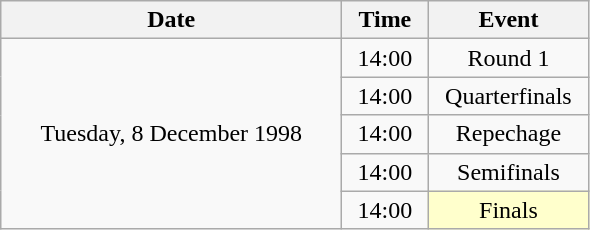<table class = "wikitable" style="text-align:center;">
<tr>
<th width=220>Date</th>
<th width=50>Time</th>
<th width=100>Event</th>
</tr>
<tr>
<td rowspan=5>Tuesday, 8 December 1998</td>
<td>14:00</td>
<td>Round 1</td>
</tr>
<tr>
<td>14:00</td>
<td>Quarterfinals</td>
</tr>
<tr>
<td>14:00</td>
<td>Repechage</td>
</tr>
<tr>
<td>14:00</td>
<td>Semifinals</td>
</tr>
<tr>
<td>14:00</td>
<td bgcolor=ffffcc>Finals</td>
</tr>
</table>
